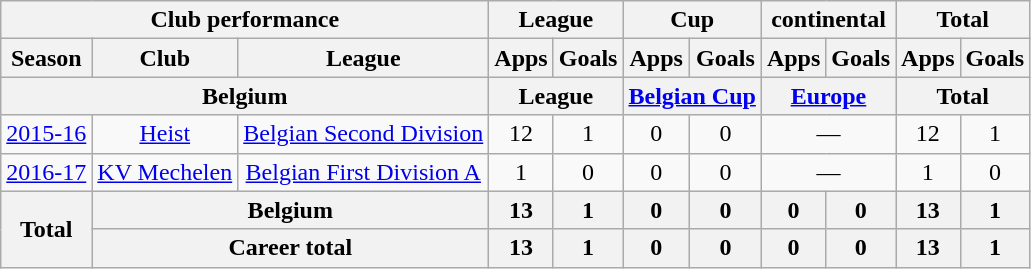<table class="wikitable" style="text-align:center">
<tr>
<th colspan=3>Club performance</th>
<th colspan=2>League</th>
<th colspan=2>Cup</th>
<th colspan=2>continental</th>
<th colspan=2>Total</th>
</tr>
<tr>
<th>Season</th>
<th>Club</th>
<th>League</th>
<th>Apps</th>
<th>Goals</th>
<th>Apps</th>
<th>Goals</th>
<th>Apps</th>
<th>Goals</th>
<th>Apps</th>
<th>Goals</th>
</tr>
<tr>
<th colspan=3>Belgium</th>
<th colspan=2>League</th>
<th colspan=2><a href='#'>Belgian Cup</a></th>
<th colspan=2><a href='#'>Europe</a></th>
<th colspan=2>Total</th>
</tr>
<tr>
<td><a href='#'>2015-16</a></td>
<td><a href='#'>Heist</a></td>
<td><a href='#'>Belgian Second Division</a></td>
<td>12</td>
<td>1</td>
<td>0</td>
<td>0</td>
<td colspan=2>—</td>
<td>12</td>
<td>1</td>
</tr>
<tr>
<td><a href='#'>2016-17</a></td>
<td><a href='#'>KV Mechelen</a></td>
<td><a href='#'>Belgian First Division A</a></td>
<td>1</td>
<td>0</td>
<td>0</td>
<td>0</td>
<td colspan=2>—</td>
<td>1</td>
<td>0</td>
</tr>
<tr>
<th rowspan=2>Total</th>
<th colspan=2>Belgium</th>
<th>13</th>
<th>1</th>
<th>0</th>
<th>0</th>
<th>0</th>
<th>0</th>
<th>13</th>
<th>1</th>
</tr>
<tr>
<th colspan=2>Career total</th>
<th>13</th>
<th>1</th>
<th>0</th>
<th>0</th>
<th>0</th>
<th>0</th>
<th>13</th>
<th>1</th>
</tr>
</table>
